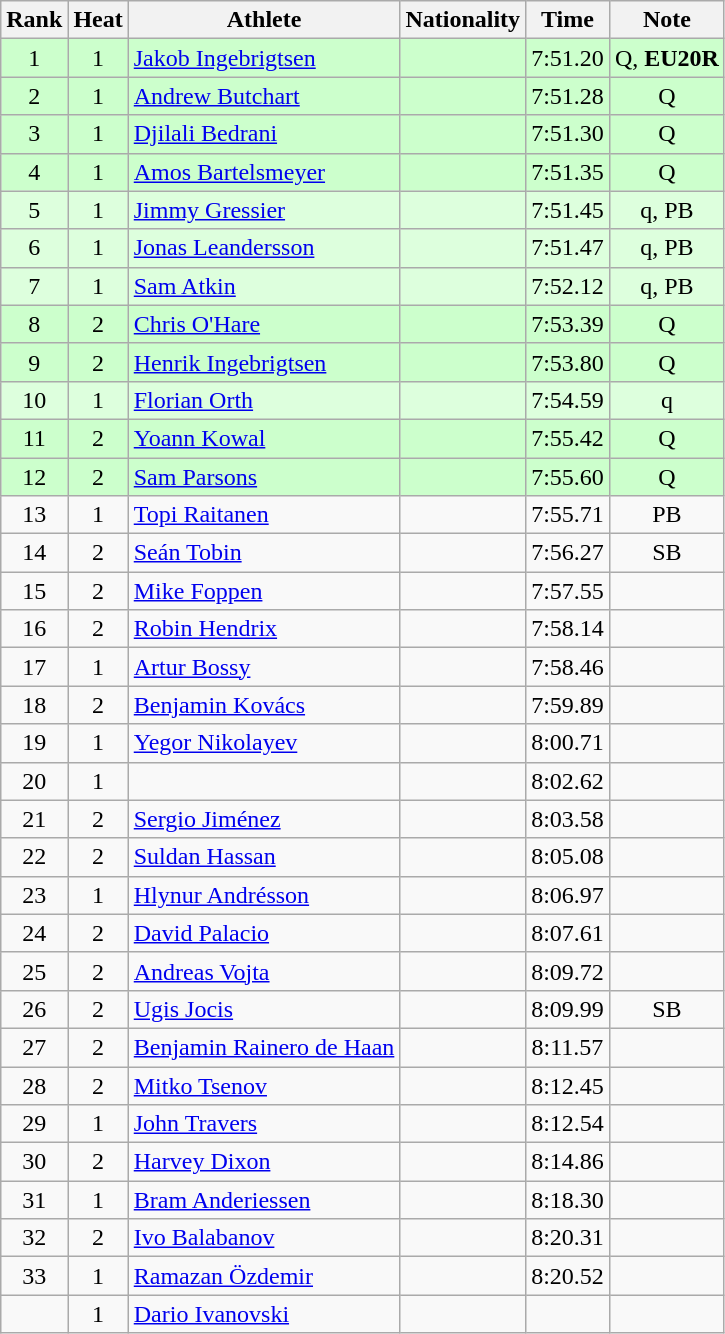<table class="wikitable sortable" style="text-align:center">
<tr>
<th>Rank</th>
<th>Heat</th>
<th>Athlete</th>
<th>Nationality</th>
<th>Time</th>
<th>Note</th>
</tr>
<tr bgcolor=ccffcc>
<td>1</td>
<td>1</td>
<td align=left><a href='#'>Jakob Ingebrigtsen</a></td>
<td align=left></td>
<td>7:51.20</td>
<td>Q, <strong>EU20R</strong></td>
</tr>
<tr bgcolor=ccffcc>
<td>2</td>
<td>1</td>
<td align=left><a href='#'>Andrew Butchart</a></td>
<td align=left></td>
<td>7:51.28</td>
<td>Q</td>
</tr>
<tr bgcolor=ccffcc>
<td>3</td>
<td>1</td>
<td align=left><a href='#'>Djilali Bedrani</a></td>
<td align=left></td>
<td>7:51.30</td>
<td>Q</td>
</tr>
<tr bgcolor=ccffcc>
<td>4</td>
<td>1</td>
<td align=left><a href='#'>Amos Bartelsmeyer</a></td>
<td align=left></td>
<td>7:51.35</td>
<td>Q</td>
</tr>
<tr bgcolor=ddffdd>
<td>5</td>
<td>1</td>
<td align=left><a href='#'>Jimmy Gressier</a></td>
<td align=left></td>
<td>7:51.45</td>
<td>q, PB</td>
</tr>
<tr bgcolor=ddffdd>
<td>6</td>
<td>1</td>
<td align=left><a href='#'>Jonas Leandersson</a></td>
<td align=left></td>
<td>7:51.47</td>
<td>q, PB</td>
</tr>
<tr bgcolor=ddffdd>
<td>7</td>
<td>1</td>
<td align=left><a href='#'>Sam Atkin</a></td>
<td align=left></td>
<td>7:52.12</td>
<td>q, PB</td>
</tr>
<tr bgcolor=ccffcc>
<td>8</td>
<td>2</td>
<td align=left><a href='#'>Chris O'Hare</a></td>
<td align=left></td>
<td>7:53.39</td>
<td>Q</td>
</tr>
<tr bgcolor=ccffcc>
<td>9</td>
<td>2</td>
<td align=left><a href='#'>Henrik Ingebrigtsen</a></td>
<td align=left></td>
<td>7:53.80</td>
<td>Q</td>
</tr>
<tr bgcolor=ddffdd>
<td>10</td>
<td>1</td>
<td align=left><a href='#'>Florian Orth</a></td>
<td align=left></td>
<td>7:54.59</td>
<td>q</td>
</tr>
<tr bgcolor=ccffcc>
<td>11</td>
<td>2</td>
<td align=left><a href='#'>Yoann Kowal</a></td>
<td align=left></td>
<td>7:55.42</td>
<td>Q</td>
</tr>
<tr bgcolor=ccffcc>
<td>12</td>
<td>2</td>
<td align=left><a href='#'>Sam Parsons</a></td>
<td align=left></td>
<td>7:55.60</td>
<td>Q</td>
</tr>
<tr>
<td>13</td>
<td>1</td>
<td align=left><a href='#'>Topi Raitanen</a></td>
<td align=left></td>
<td>7:55.71</td>
<td>PB</td>
</tr>
<tr>
<td>14</td>
<td>2</td>
<td align=left><a href='#'>Seán Tobin</a></td>
<td align=left></td>
<td>7:56.27</td>
<td>SB</td>
</tr>
<tr>
<td>15</td>
<td>2</td>
<td align=left><a href='#'>Mike Foppen</a></td>
<td align=left></td>
<td>7:57.55</td>
<td></td>
</tr>
<tr>
<td>16</td>
<td>2</td>
<td align=left><a href='#'>Robin Hendrix</a></td>
<td align=left></td>
<td>7:58.14</td>
<td></td>
</tr>
<tr>
<td>17</td>
<td>1</td>
<td align=left><a href='#'>Artur Bossy</a></td>
<td align=left></td>
<td>7:58.46</td>
<td></td>
</tr>
<tr>
<td>18</td>
<td>2</td>
<td align=left><a href='#'>Benjamin Kovács</a></td>
<td align=left></td>
<td>7:59.89</td>
<td></td>
</tr>
<tr>
<td>19</td>
<td>1</td>
<td align=left><a href='#'>Yegor Nikolayev</a></td>
<td align=left></td>
<td>8:00.71</td>
<td></td>
</tr>
<tr>
<td>20</td>
<td>1</td>
<td align=left></td>
<td align=left></td>
<td>8:02.62</td>
<td></td>
</tr>
<tr>
<td>21</td>
<td>2</td>
<td align=left><a href='#'>Sergio Jiménez</a></td>
<td align=left></td>
<td>8:03.58</td>
<td></td>
</tr>
<tr>
<td>22</td>
<td>2</td>
<td align=left><a href='#'>Suldan Hassan</a></td>
<td align=left></td>
<td>8:05.08</td>
<td></td>
</tr>
<tr>
<td>23</td>
<td>1</td>
<td align=left><a href='#'>Hlynur Andrésson</a></td>
<td align=left></td>
<td>8:06.97</td>
<td></td>
</tr>
<tr>
<td>24</td>
<td>2</td>
<td align=left><a href='#'>David Palacio</a></td>
<td align=left></td>
<td>8:07.61</td>
<td></td>
</tr>
<tr>
<td>25</td>
<td>2</td>
<td align=left><a href='#'>Andreas Vojta</a></td>
<td align=left></td>
<td>8:09.72</td>
<td></td>
</tr>
<tr>
<td>26</td>
<td>2</td>
<td align=left><a href='#'>Ugis Jocis</a></td>
<td align=left></td>
<td>8:09.99</td>
<td>SB</td>
</tr>
<tr>
<td>27</td>
<td>2</td>
<td align=left><a href='#'>Benjamin Rainero de Haan</a></td>
<td align=left></td>
<td>8:11.57</td>
<td></td>
</tr>
<tr>
<td>28</td>
<td>2</td>
<td align=left><a href='#'>Mitko Tsenov</a></td>
<td align=left></td>
<td>8:12.45</td>
<td></td>
</tr>
<tr>
<td>29</td>
<td>1</td>
<td align=left><a href='#'>John Travers</a></td>
<td align=left></td>
<td>8:12.54</td>
<td></td>
</tr>
<tr>
<td>30</td>
<td>2</td>
<td align=left><a href='#'>Harvey Dixon</a></td>
<td align=left></td>
<td>8:14.86</td>
<td></td>
</tr>
<tr>
<td>31</td>
<td>1</td>
<td align=left><a href='#'>Bram Anderiessen</a></td>
<td align=left></td>
<td>8:18.30</td>
<td></td>
</tr>
<tr>
<td>32</td>
<td>2</td>
<td align=left><a href='#'>Ivo Balabanov</a></td>
<td align=left></td>
<td>8:20.31</td>
<td></td>
</tr>
<tr>
<td>33</td>
<td>1</td>
<td align=left><a href='#'>Ramazan Özdemir</a></td>
<td align=left></td>
<td>8:20.52</td>
<td></td>
</tr>
<tr>
<td></td>
<td>1</td>
<td align=left><a href='#'>Dario Ivanovski</a></td>
<td align=left></td>
<td></td>
<td></td>
</tr>
</table>
